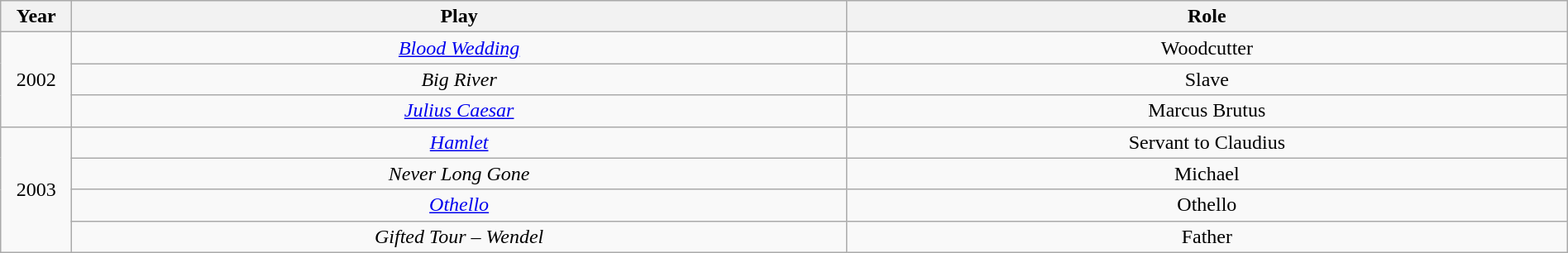<table class=wikitable style="text-align:center;width: 100%;">
<tr>
<th>Year</th>
<th>Play</th>
<th>Role</th>
</tr>
<tr>
<td rowspan=3 style="width: 50px;">2002</td>
<td><em><a href='#'>Blood Wedding</a></em></td>
<td>Woodcutter</td>
</tr>
<tr>
<td><em>Big River</em></td>
<td>Slave</td>
</tr>
<tr>
<td><em><a href='#'>Julius Caesar</a></em></td>
<td>Marcus Brutus</td>
</tr>
<tr>
<td rowspan=4 style="width: 50px;">2003</td>
<td><em><a href='#'>Hamlet</a></em></td>
<td>Servant to Claudius</td>
</tr>
<tr>
<td><em>Never Long Gone</em></td>
<td>Michael</td>
</tr>
<tr>
<td><em><a href='#'>Othello</a></em></td>
<td>Othello</td>
</tr>
<tr>
<td><em>Gifted Tour – Wendel</em></td>
<td>Father</td>
</tr>
</table>
